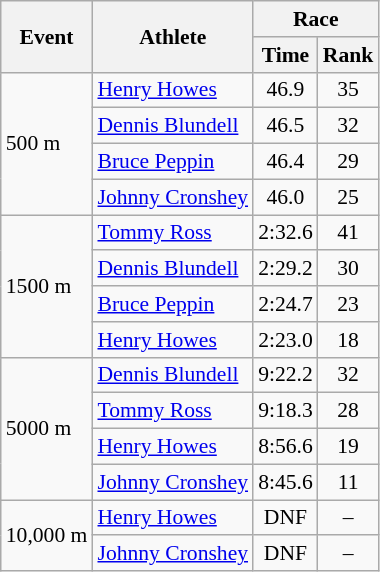<table class="wikitable" border="1" style="font-size:90%">
<tr>
<th rowspan=2>Event</th>
<th rowspan=2>Athlete</th>
<th colspan=2>Race</th>
</tr>
<tr>
<th>Time</th>
<th>Rank</th>
</tr>
<tr>
<td rowspan=4>500 m</td>
<td><a href='#'>Henry Howes</a></td>
<td align=center>46.9</td>
<td align=center>35</td>
</tr>
<tr>
<td><a href='#'>Dennis Blundell</a></td>
<td align=center>46.5</td>
<td align=center>32</td>
</tr>
<tr>
<td><a href='#'>Bruce Peppin</a></td>
<td align=center>46.4</td>
<td align=center>29</td>
</tr>
<tr>
<td><a href='#'>Johnny Cronshey</a></td>
<td align=center>46.0</td>
<td align=center>25</td>
</tr>
<tr>
<td rowspan=4>1500 m</td>
<td><a href='#'>Tommy Ross</a></td>
<td align=center>2:32.6</td>
<td align=center>41</td>
</tr>
<tr>
<td><a href='#'>Dennis Blundell</a></td>
<td align=center>2:29.2</td>
<td align=center>30</td>
</tr>
<tr>
<td><a href='#'>Bruce Peppin</a></td>
<td align=center>2:24.7</td>
<td align=center>23</td>
</tr>
<tr>
<td><a href='#'>Henry Howes</a></td>
<td align=center>2:23.0</td>
<td align=center>18</td>
</tr>
<tr>
<td rowspan=4>5000 m</td>
<td><a href='#'>Dennis Blundell</a></td>
<td align=center>9:22.2</td>
<td align=center>32</td>
</tr>
<tr>
<td><a href='#'>Tommy Ross</a></td>
<td align=center>9:18.3</td>
<td align=center>28</td>
</tr>
<tr>
<td><a href='#'>Henry Howes</a></td>
<td align=center>8:56.6</td>
<td align=center>19</td>
</tr>
<tr>
<td><a href='#'>Johnny Cronshey</a></td>
<td align=center>8:45.6</td>
<td align=center>11</td>
</tr>
<tr>
<td rowspan=2>10,000 m</td>
<td><a href='#'>Henry Howes</a></td>
<td align=center>DNF</td>
<td align=center>–</td>
</tr>
<tr>
<td><a href='#'>Johnny Cronshey</a></td>
<td align=center>DNF</td>
<td align=center>–</td>
</tr>
</table>
